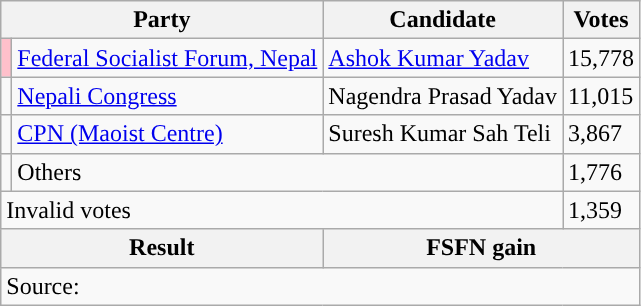<table class="wikitable">
<tr>
<th colspan="2">Party</th>
<th>Candidate</th>
<th>Votes</th>
</tr>
<tr>
<td style="background-color:pink"></td>
<td><a href='#'>Federal Socialist Forum, Nepal</a></td>
<td><a href='#'>Ashok Kumar Yadav</a></td>
<td>15,778</td>
</tr>
<tr>
<td style="background-color:"></td>
<td><a href='#'>Nepali Congress</a></td>
<td>Nagendra Prasad Yadav</td>
<td>11,015</td>
</tr>
<tr>
<td style="background-color:"></td>
<td><a href='#'>CPN (Maoist Centre)</a></td>
<td>Suresh Kumar Sah Teli</td>
<td>3,867</td>
</tr>
<tr>
<td></td>
<td colspan="2">Others</td>
<td>1,776</td>
</tr>
<tr>
<td colspan="3">Invalid votes</td>
<td>1,359</td>
</tr>
<tr>
<th colspan="2">Result</th>
<th colspan="2">FSFN gain</th>
</tr>
<tr>
<td colspan="4">Source: </td>
</tr>
</table>
